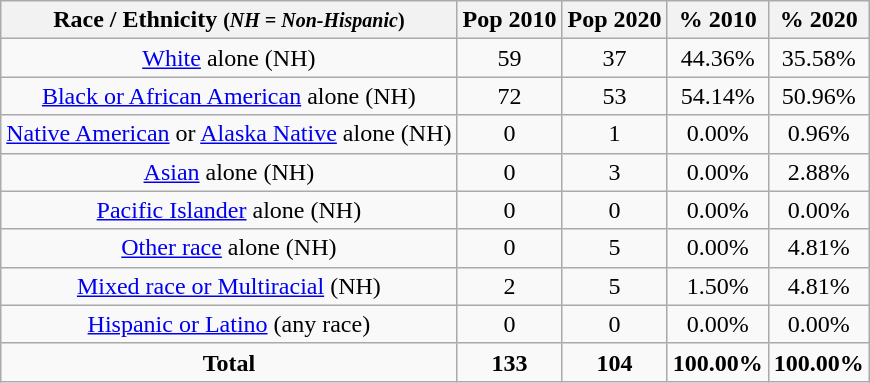<table class="wikitable" style="text-align:center;">
<tr>
<th>Race / Ethnicity <small>(<em>NH = Non-Hispanic</em>)</small></th>
<th>Pop 2010</th>
<th>Pop 2020</th>
<th>% 2010</th>
<th>% 2020</th>
</tr>
<tr>
<td><a href='#'>White</a> alone (NH)</td>
<td>59</td>
<td>37</td>
<td>44.36%</td>
<td>35.58%</td>
</tr>
<tr>
<td><a href='#'>Black or African American</a> alone (NH)</td>
<td>72</td>
<td>53</td>
<td>54.14%</td>
<td>50.96%</td>
</tr>
<tr>
<td><a href='#'>Native American</a> or <a href='#'>Alaska Native</a> alone (NH)</td>
<td>0</td>
<td>1</td>
<td>0.00%</td>
<td>0.96%</td>
</tr>
<tr>
<td><a href='#'>Asian</a> alone (NH)</td>
<td>0</td>
<td>3</td>
<td>0.00%</td>
<td>2.88%</td>
</tr>
<tr>
<td><a href='#'>Pacific Islander</a> alone (NH)</td>
<td>0</td>
<td>0</td>
<td>0.00%</td>
<td>0.00%</td>
</tr>
<tr>
<td><a href='#'>Other race</a> alone (NH)</td>
<td>0</td>
<td>5</td>
<td>0.00%</td>
<td>4.81%</td>
</tr>
<tr>
<td><a href='#'>Mixed race or Multiracial</a> (NH)</td>
<td>2</td>
<td>5</td>
<td>1.50%</td>
<td>4.81%</td>
</tr>
<tr>
<td><a href='#'>Hispanic or Latino</a> (any race)</td>
<td>0</td>
<td>0</td>
<td>0.00%</td>
<td>0.00%</td>
</tr>
<tr>
<td><strong>Total</strong></td>
<td><strong>133</strong></td>
<td><strong>104</strong></td>
<td><strong>100.00%</strong></td>
<td><strong>100.00%</strong></td>
</tr>
</table>
